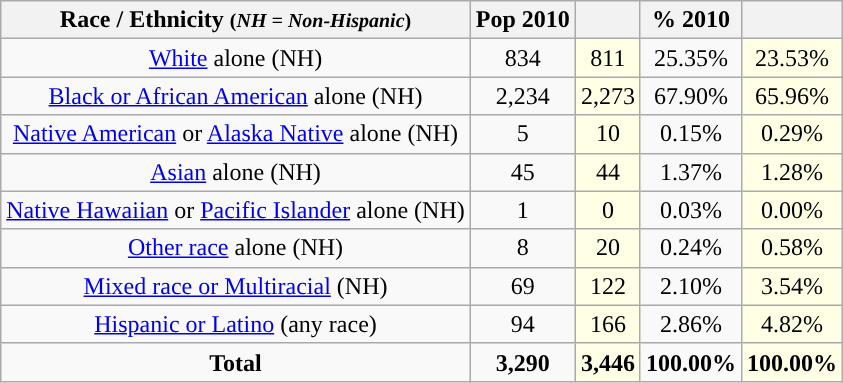<table class="wikitable" style="text-align:center;">
<tr>
<th>Race / Ethnicity <small>(<em>NH = Non-Hispanic</em>)</small></th>
<th>Pop 2010</th>
<th></th>
<th>% 2010</th>
<th></th>
</tr>
<tr>
<td><a href='#'>White</a> alone (NH)</td>
<td>834</td>
<td style='background: #ffffe6;'>811</td>
<td>25.35%</td>
<td style='background: #ffffe6;'>23.53%</td>
</tr>
<tr>
<td><a href='#'>Black or African American</a> alone (NH)</td>
<td>2,234</td>
<td style='background: #ffffe6;'>2,273</td>
<td>67.90%</td>
<td style='background: #ffffe6;'>65.96%</td>
</tr>
<tr>
<td><a href='#'>Native American</a> or <a href='#'>Alaska Native</a> alone (NH)</td>
<td>5</td>
<td style='background: #ffffe6;'>10</td>
<td>0.15%</td>
<td style='background: #ffffe6;'>0.29%</td>
</tr>
<tr>
<td><a href='#'>Asian</a> alone (NH)</td>
<td>45</td>
<td style='background: #ffffe6;'>44</td>
<td>1.37%</td>
<td style='background: #ffffe6;'>1.28%</td>
</tr>
<tr>
<td><a href='#'>Native Hawaiian</a> or <a href='#'>Pacific Islander</a> alone (NH)</td>
<td>1</td>
<td style='background: #ffffe6;'>0</td>
<td>0.03%</td>
<td style='background: #ffffe6;'>0.00%</td>
</tr>
<tr>
<td><a href='#'>Other race</a> alone (NH)</td>
<td>8</td>
<td style='background: #ffffe6;'>20</td>
<td>0.24%</td>
<td style='background: #ffffe6;'>0.58%</td>
</tr>
<tr>
<td><a href='#'>Mixed race or Multiracial</a> (NH)</td>
<td>69</td>
<td style='background: #ffffe6;'>122</td>
<td>2.10%</td>
<td style='background: #ffffe6;'>3.54%</td>
</tr>
<tr>
<td><a href='#'>Hispanic or Latino</a> (any race)</td>
<td>94</td>
<td style='background: #ffffe6;'>166</td>
<td>2.86%</td>
<td style='background: #ffffe6;'>4.82%</td>
</tr>
<tr>
<td><strong>Total</strong></td>
<td><strong>3,290</strong></td>
<td style='background: #ffffe6;'><strong>3,446</strong></td>
<td><strong>100.00%</strong></td>
<td style='background: #ffffe6;'><strong>100.00%</strong></td>
</tr>
</table>
